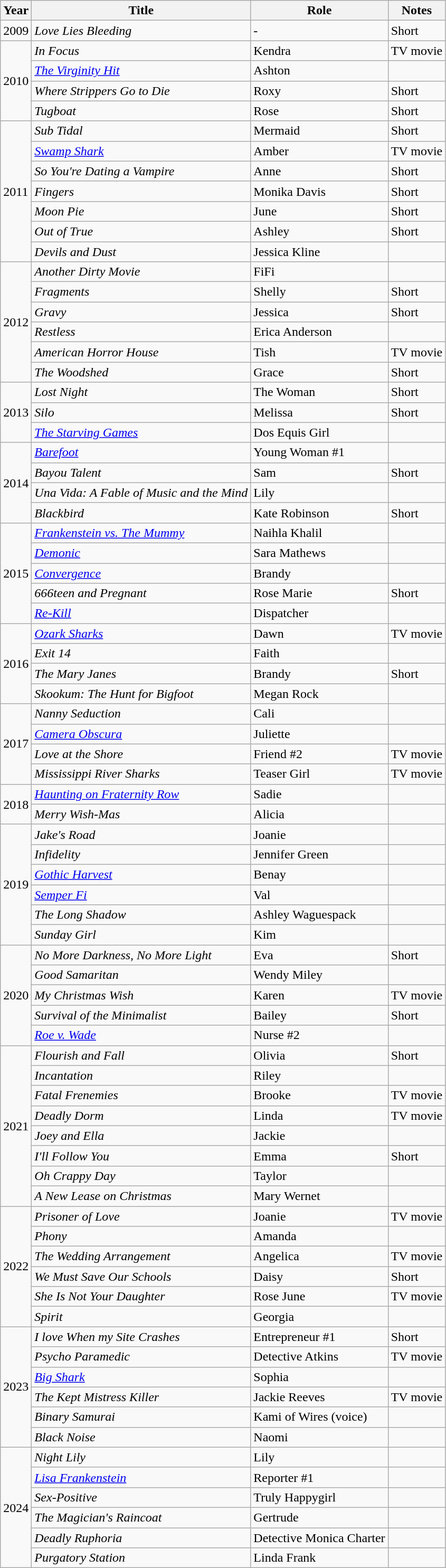<table class="wikitable sortable">
<tr>
<th>Year</th>
<th>Title</th>
<th>Role</th>
<th>Notes</th>
</tr>
<tr>
<td>2009</td>
<td><em>Love Lies Bleeding</em></td>
<td>-</td>
<td>Short</td>
</tr>
<tr>
<td rowspan="4">2010</td>
<td><em>In Focus</em></td>
<td>Kendra</td>
<td>TV movie</td>
</tr>
<tr>
<td><em><a href='#'>The Virginity Hit</a></em></td>
<td>Ashton</td>
<td></td>
</tr>
<tr>
<td><em>Where Strippers Go to Die</em></td>
<td>Roxy</td>
<td>Short</td>
</tr>
<tr>
<td><em>Tugboat</em></td>
<td>Rose</td>
<td>Short</td>
</tr>
<tr>
<td rowspan="7">2011</td>
<td><em>Sub Tidal</em></td>
<td>Mermaid</td>
<td>Short</td>
</tr>
<tr>
<td><em><a href='#'>Swamp Shark</a></em></td>
<td>Amber</td>
<td>TV movie</td>
</tr>
<tr>
<td><em>So You're Dating a Vampire</em></td>
<td>Anne</td>
<td>Short</td>
</tr>
<tr>
<td><em>Fingers</em></td>
<td>Monika Davis</td>
<td>Short</td>
</tr>
<tr>
<td><em>Moon Pie</em></td>
<td>June</td>
<td>Short</td>
</tr>
<tr>
<td><em>Out of True</em></td>
<td>Ashley</td>
<td>Short</td>
</tr>
<tr>
<td><em>Devils and Dust</em></td>
<td>Jessica Kline</td>
<td></td>
</tr>
<tr>
<td rowspan="6">2012</td>
<td><em>Another Dirty Movie</em></td>
<td>FiFi</td>
<td></td>
</tr>
<tr>
<td><em>Fragments</em></td>
<td>Shelly</td>
<td>Short</td>
</tr>
<tr>
<td><em>Gravy</em></td>
<td>Jessica</td>
<td>Short</td>
</tr>
<tr>
<td><em>Restless</em></td>
<td>Erica Anderson</td>
<td></td>
</tr>
<tr>
<td><em>American Horror House</em></td>
<td>Tish</td>
<td>TV movie</td>
</tr>
<tr>
<td><em>The Woodshed</em></td>
<td>Grace</td>
<td>Short</td>
</tr>
<tr>
<td rowspan="3">2013</td>
<td><em>Lost Night</em></td>
<td>The Woman</td>
<td>Short</td>
</tr>
<tr>
<td><em>Silo</em></td>
<td>Melissa</td>
<td>Short</td>
</tr>
<tr>
<td><em><a href='#'>The Starving Games</a></em></td>
<td>Dos Equis Girl</td>
<td></td>
</tr>
<tr>
<td rowspan="4">2014</td>
<td><em><a href='#'>Barefoot</a></em></td>
<td>Young Woman #1</td>
<td></td>
</tr>
<tr>
<td><em>Bayou Talent</em></td>
<td>Sam</td>
<td>Short</td>
</tr>
<tr>
<td><em>Una Vida: A Fable of Music and the Mind</em></td>
<td>Lily</td>
<td></td>
</tr>
<tr>
<td><em>Blackbird</em></td>
<td>Kate Robinson</td>
<td>Short</td>
</tr>
<tr>
<td rowspan="5">2015</td>
<td><em><a href='#'>Frankenstein vs. The Mummy</a></em></td>
<td>Naihla Khalil</td>
<td></td>
</tr>
<tr>
<td><em><a href='#'>Demonic</a></em></td>
<td>Sara Mathews</td>
<td></td>
</tr>
<tr>
<td><em><a href='#'>Convergence</a></em></td>
<td>Brandy</td>
<td></td>
</tr>
<tr>
<td><em>666teen and Pregnant</em></td>
<td>Rose Marie</td>
<td>Short</td>
</tr>
<tr>
<td><em><a href='#'>Re-Kill</a></em></td>
<td>Dispatcher</td>
<td></td>
</tr>
<tr>
<td rowspan="4">2016</td>
<td><em><a href='#'>Ozark Sharks</a></em></td>
<td>Dawn</td>
<td>TV movie</td>
</tr>
<tr>
<td><em>Exit 14</em></td>
<td>Faith</td>
<td></td>
</tr>
<tr>
<td><em>The Mary Janes</em></td>
<td>Brandy</td>
<td>Short</td>
</tr>
<tr>
<td><em>Skookum: The Hunt for Bigfoot</em></td>
<td>Megan Rock</td>
<td></td>
</tr>
<tr>
<td rowspan="4">2017</td>
<td><em>Nanny Seduction</em></td>
<td>Cali</td>
<td></td>
</tr>
<tr>
<td><em><a href='#'>Camera Obscura</a></em></td>
<td>Juliette</td>
<td></td>
</tr>
<tr>
<td><em>Love at the Shore</em></td>
<td>Friend #2</td>
<td>TV movie</td>
</tr>
<tr>
<td><em>Mississippi River Sharks</em></td>
<td>Teaser Girl</td>
<td>TV movie</td>
</tr>
<tr>
<td rowspan="2">2018</td>
<td><em><a href='#'>Haunting on Fraternity Row</a></em></td>
<td>Sadie</td>
<td></td>
</tr>
<tr>
<td><em>Merry Wish-Mas</em></td>
<td>Alicia</td>
<td></td>
</tr>
<tr>
<td rowspan="6">2019</td>
<td><em>Jake's Road</em></td>
<td>Joanie</td>
<td></td>
</tr>
<tr>
<td><em>Infidelity</em></td>
<td>Jennifer Green</td>
<td></td>
</tr>
<tr>
<td><em><a href='#'>Gothic Harvest</a></em></td>
<td>Benay</td>
<td></td>
</tr>
<tr>
<td><em><a href='#'>Semper Fi</a></em></td>
<td>Val</td>
<td></td>
</tr>
<tr>
<td><em>The Long Shadow</em></td>
<td>Ashley Waguespack</td>
<td></td>
</tr>
<tr>
<td><em>Sunday Girl</em></td>
<td>Kim</td>
<td></td>
</tr>
<tr>
<td rowspan="5">2020</td>
<td><em>No More Darkness, No More Light</em></td>
<td>Eva</td>
<td>Short</td>
</tr>
<tr>
<td><em>Good Samaritan</em></td>
<td>Wendy Miley</td>
<td></td>
</tr>
<tr>
<td><em>My Christmas Wish</em></td>
<td>Karen</td>
<td>TV movie</td>
</tr>
<tr>
<td><em>Survival of the Minimalist</em></td>
<td>Bailey</td>
<td>Short</td>
</tr>
<tr>
<td><em><a href='#'>Roe v. Wade</a></em></td>
<td>Nurse #2</td>
<td></td>
</tr>
<tr>
<td rowspan="8">2021</td>
<td><em>Flourish and Fall</em></td>
<td>Olivia</td>
<td>Short</td>
</tr>
<tr>
<td><em>Incantation</em></td>
<td>Riley</td>
<td></td>
</tr>
<tr>
<td><em>Fatal Frenemies</em></td>
<td>Brooke</td>
<td>TV movie</td>
</tr>
<tr>
<td><em>Deadly Dorm</em></td>
<td>Linda</td>
<td>TV movie</td>
</tr>
<tr>
<td><em>Joey and Ella</em></td>
<td>Jackie</td>
<td></td>
</tr>
<tr>
<td><em>I'll Follow You</em></td>
<td>Emma</td>
<td>Short</td>
</tr>
<tr>
<td><em>Oh Crappy Day</em></td>
<td>Taylor</td>
<td></td>
</tr>
<tr>
<td><em>A New Lease on Christmas</em></td>
<td>Mary Wernet</td>
<td></td>
</tr>
<tr>
<td rowspan="6">2022</td>
<td><em>Prisoner of Love</em></td>
<td>Joanie</td>
<td>TV movie</td>
</tr>
<tr>
<td><em>Phony</em></td>
<td>Amanda</td>
<td></td>
</tr>
<tr>
<td><em>The Wedding Arrangement</em></td>
<td>Angelica</td>
<td>TV movie</td>
</tr>
<tr>
<td><em>We Must Save Our Schools</em></td>
<td>Daisy</td>
<td>Short</td>
</tr>
<tr>
<td><em>She Is Not Your Daughter</em></td>
<td>Rose June</td>
<td>TV movie</td>
</tr>
<tr>
<td><em>Spirit</em></td>
<td>Georgia</td>
<td></td>
</tr>
<tr>
<td rowspan="6">2023</td>
<td><em>I love When my Site Crashes</em></td>
<td>Entrepreneur #1</td>
<td>Short</td>
</tr>
<tr>
<td><em>Psycho Paramedic</em></td>
<td>Detective Atkins</td>
<td>TV movie</td>
</tr>
<tr>
<td><em><a href='#'>Big Shark</a></em></td>
<td>Sophia</td>
<td></td>
</tr>
<tr>
<td><em>The Kept Mistress Killer</em></td>
<td>Jackie Reeves</td>
<td>TV movie</td>
</tr>
<tr>
<td><em>Binary Samurai</em></td>
<td>Kami of Wires (voice)</td>
<td></td>
</tr>
<tr>
<td><em>Black Noise</em></td>
<td>Naomi</td>
<td></td>
</tr>
<tr>
<td rowspan="6">2024</td>
<td><em>Night Lily</em></td>
<td>Lily</td>
<td></td>
</tr>
<tr>
<td><em><a href='#'>Lisa Frankenstein</a></em></td>
<td>Reporter #1</td>
<td></td>
</tr>
<tr>
<td><em>Sex-Positive</em></td>
<td>Truly Happygirl</td>
<td></td>
</tr>
<tr>
<td><em>The Magician's Raincoat</em></td>
<td>Gertrude</td>
<td></td>
</tr>
<tr>
<td><em>Deadly Ruphoria</em></td>
<td>Detective Monica Charter</td>
<td></td>
</tr>
<tr>
<td><em>Purgatory Station</em></td>
<td>Linda Frank</td>
<td></td>
</tr>
</table>
